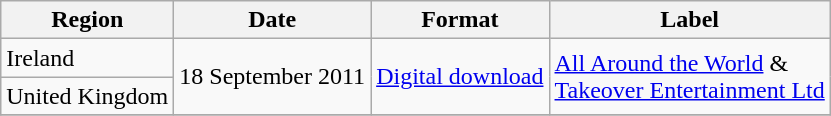<table class=wikitable>
<tr>
<th>Region</th>
<th>Date</th>
<th>Format</th>
<th>Label</th>
</tr>
<tr>
<td>Ireland</td>
<td rowspan="2">18 September 2011</td>
<td rowspan="2"><a href='#'>Digital download</a></td>
<td rowspan="2"><a href='#'>All Around the World</a> &<br><a href='#'>Takeover Entertainment Ltd</a></td>
</tr>
<tr>
<td>United Kingdom</td>
</tr>
<tr>
</tr>
</table>
